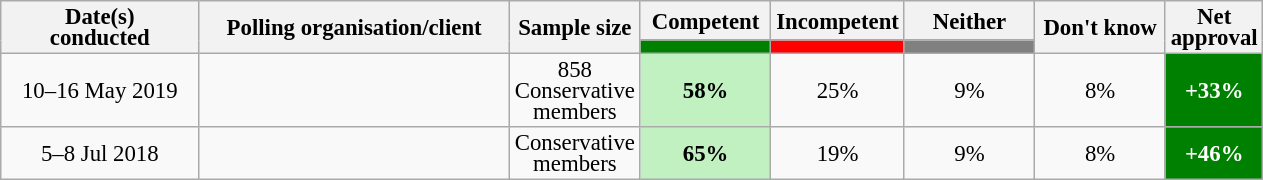<table class="wikitable collapsible sortable" style="text-align:center;font-size:95%;line-height:14px;">
<tr>
<th rowspan="2" style="width:125px;">Date(s)<br>conducted</th>
<th rowspan="2" style="width:200px;">Polling organisation/client</th>
<th rowspan="2" style="width:60px;">Sample size</th>
<th class="unsortable" style="width:80px;">Competent</th>
<th class="unsortable" style="width: 80px;">Incompetent</th>
<th class="unsortable" style="width:80px;">Neither</th>
<th rowspan="2" class="unsortable" style="width:80px;">Don't know</th>
<th rowspan="2" class="unsortable" style="width:20px;">Net approval</th>
</tr>
<tr>
<th class="unsortable" style="background:green;width:60px;"></th>
<th class="unsortable" style="background:red;width:60px;"></th>
<th class="unsortable" style="background:grey;width:60px;"></th>
</tr>
<tr>
<td>10–16 May 2019</td>
<td></td>
<td>858 Conservative members</td>
<td style="background:#C1F0C1"><strong>58%</strong></td>
<td>25%</td>
<td>9%</td>
<td>8%</td>
<td style="background:green;color:white;"><strong>+33%</strong></td>
</tr>
<tr>
<td>5–8 Jul 2018</td>
<td></td>
<td>Conservative members</td>
<td style="background:#C1F0C1"><strong>65%</strong></td>
<td>19%</td>
<td>9%</td>
<td>8%</td>
<td style="background:green;color:white;"><strong>+46%</strong></td>
</tr>
</table>
